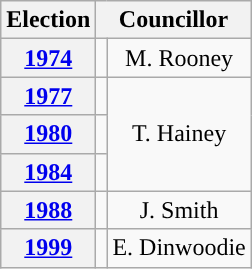<table class="wikitable" style="text-align:center">
<tr>
<th>Election</th>
<th colspan=2>Councillor</th>
</tr>
<tr>
<th><a href='#'>1974</a></th>
<td style="background-color: "></td>
<td>M. Rooney</td>
</tr>
<tr>
<th><a href='#'>1977</a></th>
<td style="background-color: "></td>
<td rowspan=3>T. Hainey</td>
</tr>
<tr>
<th><a href='#'>1980</a></th>
<td style="background-color: "></td>
</tr>
<tr>
<th><a href='#'>1984</a></th>
<td style="background-color: "></td>
</tr>
<tr>
<th><a href='#'>1988</a></th>
<td style="background-color: "></td>
<td>J. Smith</td>
</tr>
<tr>
<th><a href='#'>1999</a></th>
<td style="background-color: "></td>
<td>E. Dinwoodie</td>
</tr>
</table>
